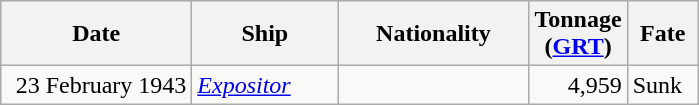<table class="wikitable sortable">
<tr>
<th width="120px">Date</th>
<th width="90px">Ship</th>
<th width="120px">Nationality</th>
<th width="25px">Tonnage <br>(<a href='#'>GRT</a>)</th>
<th width="40px">Fate</th>
</tr>
<tr>
<td align="right">23 February 1943</td>
<td align="left"><a href='#'><em>Expositor</em></a></td>
<td align="left"></td>
<td align="right">4,959</td>
<td align="left">Sunk</td>
</tr>
</table>
